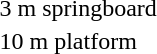<table>
<tr>
<td>3 m springboard<br></td>
<td></td>
<td></td>
<td></td>
</tr>
<tr>
<td>10 m platform<br></td>
<td></td>
<td></td>
<td></td>
</tr>
</table>
